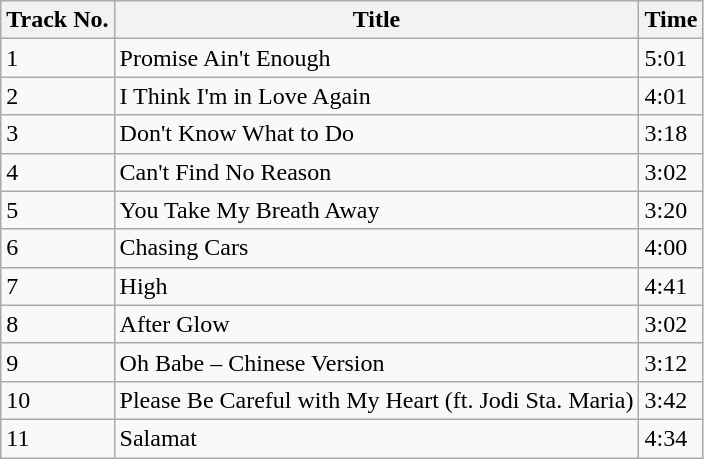<table class="wikitable">
<tr>
<th>Track No.</th>
<th>Title</th>
<th>Time</th>
</tr>
<tr>
<td>1</td>
<td>Promise Ain't Enough</td>
<td>5:01</td>
</tr>
<tr>
<td>2</td>
<td>I Think I'm in Love Again</td>
<td>4:01</td>
</tr>
<tr>
<td>3</td>
<td>Don't Know What to Do</td>
<td>3:18</td>
</tr>
<tr>
<td>4</td>
<td>Can't Find No Reason</td>
<td>3:02</td>
</tr>
<tr>
<td>5</td>
<td>You Take My Breath Away</td>
<td>3:20</td>
</tr>
<tr>
<td>6</td>
<td>Chasing Cars</td>
<td>4:00</td>
</tr>
<tr>
<td>7</td>
<td>High</td>
<td>4:41</td>
</tr>
<tr>
<td>8</td>
<td>After Glow</td>
<td>3:02</td>
</tr>
<tr>
<td>9</td>
<td>Oh Babe – Chinese Version</td>
<td>3:12</td>
</tr>
<tr>
<td>10</td>
<td>Please Be Careful with My Heart (ft. Jodi Sta. Maria)</td>
<td>3:42</td>
</tr>
<tr>
<td>11</td>
<td>Salamat</td>
<td>4:34</td>
</tr>
</table>
